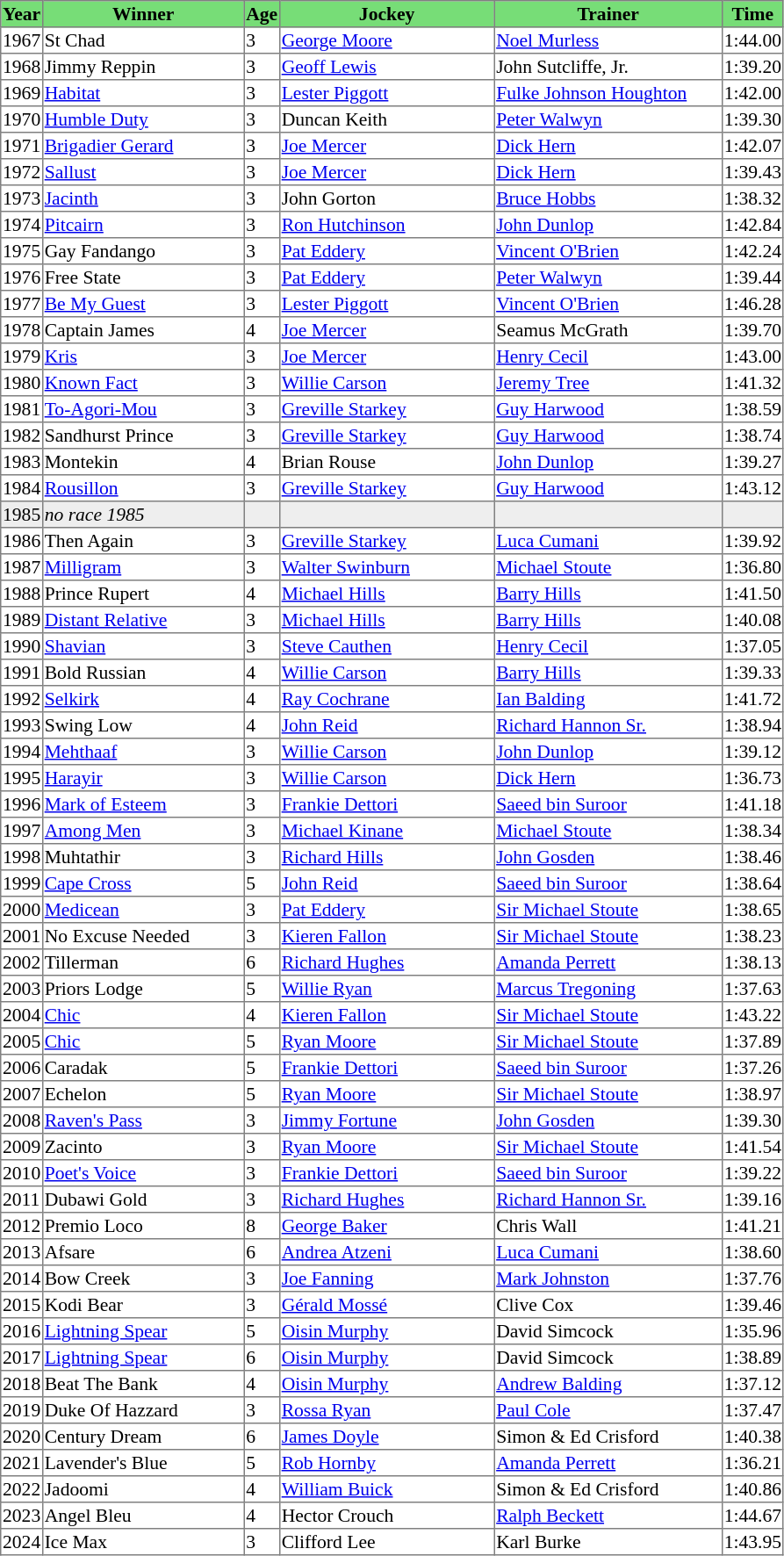<table class = "sortable" | border="1" style="border-collapse: collapse; font-size:90%">
<tr bgcolor="#77dd77" align="center">
<th>Year</th>
<th>Winner</th>
<th>Age</th>
<th>Jockey</th>
<th>Trainer</th>
<th>Time</th>
</tr>
<tr>
<td>1967</td>
<td width=150px>St Chad</td>
<td>3</td>
<td width=160px><a href='#'>George Moore</a></td>
<td width=170px><a href='#'>Noel Murless</a></td>
<td>1:44.00</td>
</tr>
<tr>
<td>1968</td>
<td>Jimmy Reppin</td>
<td>3</td>
<td><a href='#'>Geoff Lewis</a></td>
<td>John Sutcliffe, Jr.</td>
<td>1:39.20</td>
</tr>
<tr>
<td>1969</td>
<td><a href='#'>Habitat</a></td>
<td>3</td>
<td><a href='#'>Lester Piggott</a></td>
<td><a href='#'>Fulke Johnson Houghton</a></td>
<td>1:42.00</td>
</tr>
<tr>
<td>1970</td>
<td><a href='#'>Humble Duty</a></td>
<td>3</td>
<td>Duncan Keith</td>
<td><a href='#'>Peter Walwyn</a></td>
<td>1:39.30</td>
</tr>
<tr>
<td>1971</td>
<td><a href='#'>Brigadier Gerard</a></td>
<td>3</td>
<td><a href='#'>Joe Mercer</a></td>
<td><a href='#'>Dick Hern</a></td>
<td>1:42.07</td>
</tr>
<tr>
<td>1972</td>
<td><a href='#'>Sallust</a></td>
<td>3</td>
<td><a href='#'>Joe Mercer</a></td>
<td><a href='#'>Dick Hern</a></td>
<td>1:39.43</td>
</tr>
<tr>
<td>1973</td>
<td><a href='#'>Jacinth</a></td>
<td>3</td>
<td>John Gorton</td>
<td><a href='#'>Bruce Hobbs</a></td>
<td>1:38.32</td>
</tr>
<tr>
<td>1974</td>
<td><a href='#'>Pitcairn</a></td>
<td>3</td>
<td><a href='#'>Ron Hutchinson</a></td>
<td><a href='#'>John Dunlop</a></td>
<td>1:42.84</td>
</tr>
<tr>
<td>1975</td>
<td>Gay Fandango</td>
<td>3</td>
<td><a href='#'>Pat Eddery</a></td>
<td><a href='#'>Vincent O'Brien</a></td>
<td>1:42.24</td>
</tr>
<tr>
<td>1976</td>
<td>Free State</td>
<td>3</td>
<td><a href='#'>Pat Eddery</a></td>
<td><a href='#'>Peter Walwyn</a></td>
<td>1:39.44</td>
</tr>
<tr>
<td>1977</td>
<td><a href='#'>Be My Guest</a></td>
<td>3</td>
<td><a href='#'>Lester Piggott</a></td>
<td><a href='#'>Vincent O'Brien</a></td>
<td>1:46.28</td>
</tr>
<tr>
<td>1978</td>
<td>Captain James</td>
<td>4</td>
<td><a href='#'>Joe Mercer</a></td>
<td>Seamus McGrath</td>
<td>1:39.70</td>
</tr>
<tr>
<td>1979</td>
<td><a href='#'>Kris</a> </td>
<td>3</td>
<td><a href='#'>Joe Mercer</a></td>
<td><a href='#'>Henry Cecil</a></td>
<td>1:43.00</td>
</tr>
<tr>
<td>1980</td>
<td><a href='#'>Known Fact</a></td>
<td>3</td>
<td><a href='#'>Willie Carson</a></td>
<td><a href='#'>Jeremy Tree</a></td>
<td>1:41.32</td>
</tr>
<tr>
<td>1981</td>
<td><a href='#'>To-Agori-Mou</a></td>
<td>3</td>
<td><a href='#'>Greville Starkey</a></td>
<td><a href='#'>Guy Harwood</a></td>
<td>1:38.59</td>
</tr>
<tr>
<td>1982</td>
<td>Sandhurst Prince</td>
<td>3</td>
<td><a href='#'>Greville Starkey</a></td>
<td><a href='#'>Guy Harwood</a></td>
<td>1:38.74</td>
</tr>
<tr>
<td>1983</td>
<td>Montekin</td>
<td>4</td>
<td>Brian Rouse</td>
<td><a href='#'>John Dunlop</a></td>
<td>1:39.27</td>
</tr>
<tr>
<td>1984</td>
<td><a href='#'>Rousillon</a></td>
<td>3</td>
<td><a href='#'>Greville Starkey</a></td>
<td><a href='#'>Guy Harwood</a></td>
<td>1:43.12</td>
</tr>
<tr bgcolor="#eeeeee">
<td><span>1985</span></td>
<td><em>no race 1985</em> </td>
<td></td>
<td></td>
<td></td>
<td></td>
</tr>
<tr>
<td>1986</td>
<td>Then Again</td>
<td>3</td>
<td><a href='#'>Greville Starkey</a></td>
<td><a href='#'>Luca Cumani</a></td>
<td>1:39.92</td>
</tr>
<tr>
<td>1987</td>
<td><a href='#'>Milligram</a></td>
<td>3</td>
<td><a href='#'>Walter Swinburn</a></td>
<td><a href='#'>Michael Stoute</a></td>
<td>1:36.80</td>
</tr>
<tr>
<td>1988</td>
<td>Prince Rupert</td>
<td>4</td>
<td><a href='#'>Michael Hills</a></td>
<td><a href='#'>Barry Hills</a></td>
<td>1:41.50</td>
</tr>
<tr>
<td>1989</td>
<td><a href='#'>Distant Relative</a></td>
<td>3</td>
<td><a href='#'>Michael Hills</a></td>
<td><a href='#'>Barry Hills</a></td>
<td>1:40.08</td>
</tr>
<tr>
<td>1990</td>
<td><a href='#'>Shavian</a></td>
<td>3</td>
<td><a href='#'>Steve Cauthen</a></td>
<td><a href='#'>Henry Cecil</a></td>
<td>1:37.05</td>
</tr>
<tr>
<td>1991</td>
<td>Bold Russian</td>
<td>4</td>
<td><a href='#'>Willie Carson</a></td>
<td><a href='#'>Barry Hills</a></td>
<td>1:39.33</td>
</tr>
<tr>
<td>1992</td>
<td><a href='#'>Selkirk</a></td>
<td>4</td>
<td><a href='#'>Ray Cochrane</a></td>
<td><a href='#'>Ian Balding</a></td>
<td>1:41.72</td>
</tr>
<tr>
<td>1993</td>
<td>Swing Low</td>
<td>4</td>
<td><a href='#'>John Reid</a></td>
<td><a href='#'>Richard Hannon Sr.</a></td>
<td>1:38.94</td>
</tr>
<tr>
<td>1994</td>
<td><a href='#'>Mehthaaf</a></td>
<td>3</td>
<td><a href='#'>Willie Carson</a></td>
<td><a href='#'>John Dunlop</a></td>
<td>1:39.12</td>
</tr>
<tr>
<td>1995</td>
<td><a href='#'>Harayir</a></td>
<td>3</td>
<td><a href='#'>Willie Carson</a></td>
<td><a href='#'>Dick Hern</a></td>
<td>1:36.73</td>
</tr>
<tr>
<td>1996</td>
<td><a href='#'>Mark of Esteem</a></td>
<td>3</td>
<td><a href='#'>Frankie Dettori</a></td>
<td><a href='#'>Saeed bin Suroor</a></td>
<td>1:41.18</td>
</tr>
<tr>
<td>1997</td>
<td><a href='#'>Among Men</a> </td>
<td>3</td>
<td><a href='#'>Michael Kinane</a></td>
<td><a href='#'>Michael Stoute</a></td>
<td>1:38.34</td>
</tr>
<tr>
<td>1998</td>
<td>Muhtathir</td>
<td>3</td>
<td><a href='#'>Richard Hills</a></td>
<td><a href='#'>John Gosden</a></td>
<td>1:38.46</td>
</tr>
<tr>
<td>1999</td>
<td><a href='#'>Cape Cross</a></td>
<td>5</td>
<td><a href='#'>John Reid</a></td>
<td><a href='#'>Saeed bin Suroor</a></td>
<td>1:38.64</td>
</tr>
<tr>
<td>2000</td>
<td><a href='#'>Medicean</a></td>
<td>3</td>
<td><a href='#'>Pat Eddery</a></td>
<td><a href='#'>Sir Michael Stoute</a></td>
<td>1:38.65</td>
</tr>
<tr>
<td>2001</td>
<td>No Excuse Needed</td>
<td>3</td>
<td><a href='#'>Kieren Fallon</a></td>
<td><a href='#'>Sir Michael Stoute</a></td>
<td>1:38.23</td>
</tr>
<tr>
<td>2002</td>
<td>Tillerman</td>
<td>6</td>
<td><a href='#'>Richard Hughes</a></td>
<td><a href='#'>Amanda Perrett</a></td>
<td>1:38.13</td>
</tr>
<tr>
<td>2003</td>
<td>Priors Lodge</td>
<td>5</td>
<td><a href='#'>Willie Ryan</a></td>
<td><a href='#'>Marcus Tregoning</a></td>
<td>1:37.63</td>
</tr>
<tr>
<td>2004</td>
<td><a href='#'>Chic</a></td>
<td>4</td>
<td><a href='#'>Kieren Fallon</a></td>
<td><a href='#'>Sir Michael Stoute</a></td>
<td>1:43.22</td>
</tr>
<tr>
<td>2005</td>
<td><a href='#'>Chic</a></td>
<td>5</td>
<td><a href='#'>Ryan Moore</a></td>
<td><a href='#'>Sir Michael Stoute</a></td>
<td>1:37.89</td>
</tr>
<tr>
<td>2006</td>
<td>Caradak</td>
<td>5</td>
<td><a href='#'>Frankie Dettori</a></td>
<td><a href='#'>Saeed bin Suroor</a></td>
<td>1:37.26</td>
</tr>
<tr>
<td>2007</td>
<td>Echelon</td>
<td>5</td>
<td><a href='#'>Ryan Moore</a></td>
<td><a href='#'>Sir Michael Stoute</a></td>
<td>1:38.97</td>
</tr>
<tr>
<td>2008</td>
<td><a href='#'>Raven's Pass</a></td>
<td>3</td>
<td><a href='#'>Jimmy Fortune</a></td>
<td><a href='#'>John Gosden</a></td>
<td>1:39.30</td>
</tr>
<tr>
<td>2009</td>
<td>Zacinto </td>
<td>3</td>
<td><a href='#'>Ryan Moore</a></td>
<td><a href='#'>Sir Michael Stoute</a></td>
<td>1:41.54</td>
</tr>
<tr>
<td>2010</td>
<td><a href='#'>Poet's Voice</a></td>
<td>3</td>
<td><a href='#'>Frankie Dettori</a></td>
<td><a href='#'>Saeed bin Suroor</a></td>
<td>1:39.22</td>
</tr>
<tr>
<td>2011</td>
<td>Dubawi Gold</td>
<td>3</td>
<td><a href='#'>Richard Hughes</a></td>
<td><a href='#'>Richard Hannon Sr.</a></td>
<td>1:39.16</td>
</tr>
<tr>
<td>2012</td>
<td>Premio Loco</td>
<td>8</td>
<td><a href='#'>George Baker</a></td>
<td>Chris Wall</td>
<td>1:41.21</td>
</tr>
<tr>
<td>2013</td>
<td>Afsare</td>
<td>6</td>
<td><a href='#'>Andrea Atzeni</a></td>
<td><a href='#'>Luca Cumani</a></td>
<td>1:38.60</td>
</tr>
<tr>
<td>2014</td>
<td>Bow Creek</td>
<td>3</td>
<td><a href='#'>Joe Fanning</a></td>
<td><a href='#'>Mark Johnston</a></td>
<td>1:37.76</td>
</tr>
<tr>
<td>2015</td>
<td>Kodi Bear</td>
<td>3</td>
<td><a href='#'>Gérald Mossé</a></td>
<td>Clive Cox</td>
<td>1:39.46</td>
</tr>
<tr>
<td>2016</td>
<td><a href='#'>Lightning Spear</a></td>
<td>5</td>
<td><a href='#'>Oisin Murphy</a></td>
<td>David Simcock</td>
<td>1:35.96</td>
</tr>
<tr>
<td>2017</td>
<td><a href='#'>Lightning Spear</a></td>
<td>6</td>
<td><a href='#'>Oisin Murphy</a></td>
<td>David Simcock</td>
<td>1:38.89</td>
</tr>
<tr>
<td>2018</td>
<td>Beat The Bank</td>
<td>4</td>
<td><a href='#'>Oisin Murphy</a></td>
<td><a href='#'>Andrew Balding</a></td>
<td>1:37.12</td>
</tr>
<tr>
<td>2019</td>
<td>Duke Of Hazzard</td>
<td>3</td>
<td><a href='#'>Rossa Ryan</a></td>
<td><a href='#'>Paul Cole</a></td>
<td>1:37.47</td>
</tr>
<tr>
<td>2020</td>
<td>Century Dream</td>
<td>6</td>
<td><a href='#'>James Doyle</a></td>
<td>Simon & Ed Crisford</td>
<td>1:40.38</td>
</tr>
<tr>
<td>2021</td>
<td>Lavender's Blue</td>
<td>5</td>
<td><a href='#'>Rob Hornby</a></td>
<td><a href='#'>Amanda Perrett</a></td>
<td>1:36.21</td>
</tr>
<tr>
<td>2022</td>
<td>Jadoomi</td>
<td>4</td>
<td><a href='#'>William Buick</a></td>
<td>Simon & Ed Crisford</td>
<td>1:40.86</td>
</tr>
<tr>
<td>2023</td>
<td>Angel Bleu</td>
<td>4</td>
<td>Hector Crouch</td>
<td><a href='#'>Ralph Beckett</a></td>
<td>1:44.67</td>
</tr>
<tr>
<td>2024</td>
<td>Ice Max</td>
<td>3</td>
<td>Clifford Lee</td>
<td>Karl Burke</td>
<td>1:43.95</td>
</tr>
</table>
